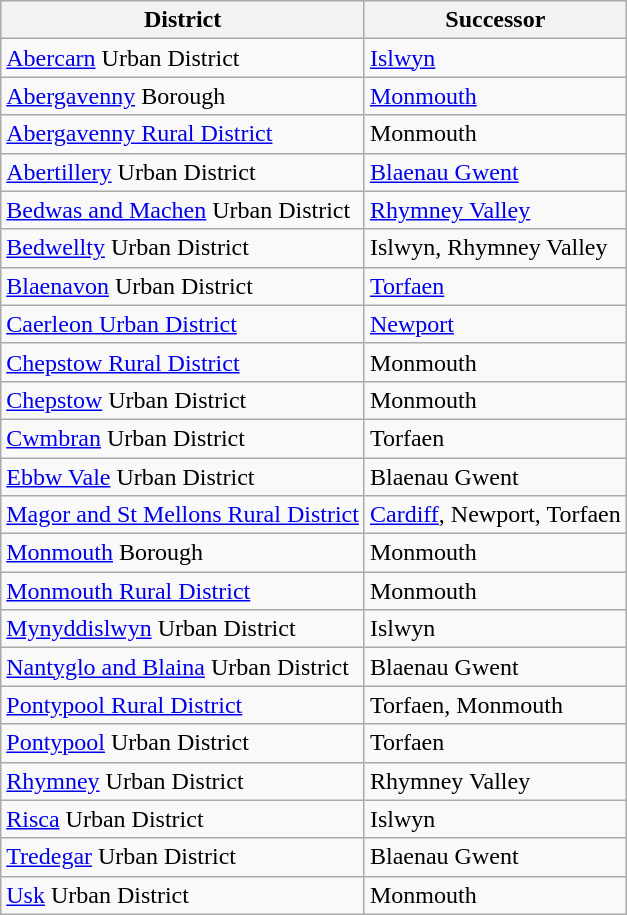<table class="wikitable">
<tr>
<th>District</th>
<th>Successor</th>
</tr>
<tr>
<td><a href='#'>Abercarn</a> Urban District</td>
<td><a href='#'>Islwyn</a></td>
</tr>
<tr>
<td><a href='#'>Abergavenny</a> Borough</td>
<td><a href='#'>Monmouth</a></td>
</tr>
<tr>
<td><a href='#'>Abergavenny Rural District</a></td>
<td>Monmouth</td>
</tr>
<tr>
<td><a href='#'>Abertillery</a> Urban District</td>
<td><a href='#'>Blaenau Gwent</a></td>
</tr>
<tr>
<td><a href='#'>Bedwas and Machen</a> Urban District</td>
<td><a href='#'>Rhymney Valley</a></td>
</tr>
<tr>
<td><a href='#'>Bedwellty</a> Urban District</td>
<td>Islwyn, Rhymney Valley</td>
</tr>
<tr>
<td><a href='#'>Blaenavon</a> Urban District</td>
<td><a href='#'>Torfaen</a></td>
</tr>
<tr>
<td><a href='#'>Caerleon Urban District</a></td>
<td><a href='#'>Newport</a></td>
</tr>
<tr>
<td><a href='#'>Chepstow Rural District</a></td>
<td>Monmouth</td>
</tr>
<tr>
<td><a href='#'>Chepstow</a> Urban District</td>
<td>Monmouth</td>
</tr>
<tr>
<td><a href='#'>Cwmbran</a> Urban District</td>
<td>Torfaen</td>
</tr>
<tr>
<td><a href='#'>Ebbw Vale</a> Urban District</td>
<td>Blaenau Gwent</td>
</tr>
<tr>
<td><a href='#'>Magor and St Mellons Rural District</a></td>
<td><a href='#'>Cardiff</a>, Newport, Torfaen</td>
</tr>
<tr>
<td><a href='#'>Monmouth</a> Borough</td>
<td>Monmouth</td>
</tr>
<tr>
<td><a href='#'>Monmouth Rural District</a></td>
<td>Monmouth</td>
</tr>
<tr>
<td><a href='#'>Mynyddislwyn</a> Urban District</td>
<td>Islwyn</td>
</tr>
<tr>
<td><a href='#'>Nantyglo and Blaina</a> Urban District</td>
<td>Blaenau Gwent</td>
</tr>
<tr>
<td><a href='#'>Pontypool Rural District</a></td>
<td>Torfaen, Monmouth</td>
</tr>
<tr>
<td><a href='#'>Pontypool</a> Urban District</td>
<td>Torfaen</td>
</tr>
<tr>
<td><a href='#'>Rhymney</a> Urban District</td>
<td>Rhymney Valley</td>
</tr>
<tr>
<td><a href='#'>Risca</a> Urban District</td>
<td>Islwyn</td>
</tr>
<tr>
<td><a href='#'>Tredegar</a> Urban District</td>
<td>Blaenau Gwent</td>
</tr>
<tr>
<td><a href='#'>Usk</a> Urban District</td>
<td>Monmouth</td>
</tr>
</table>
